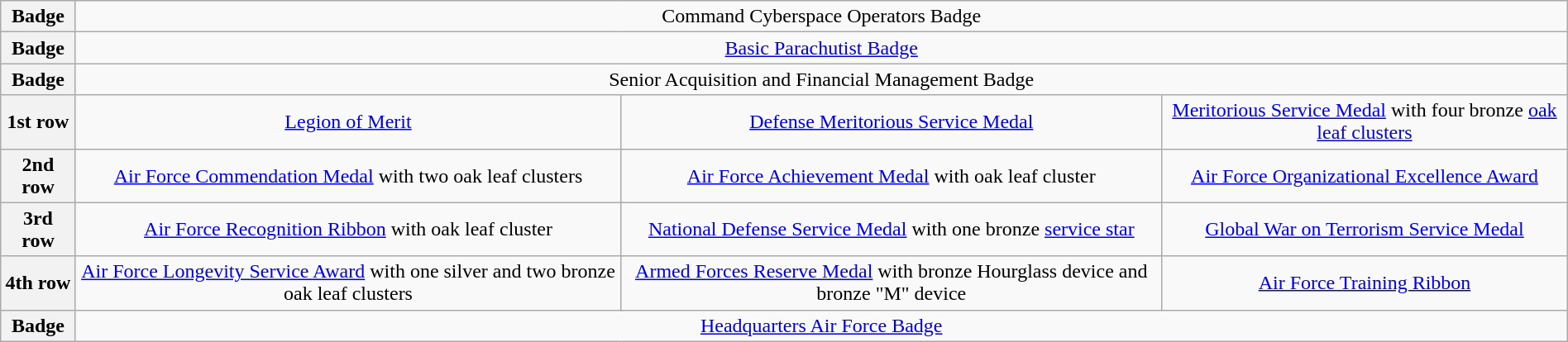<table class="wikitable" style="margin:1em auto; text-align:center;">
<tr>
<th>Badge</th>
<td colspan="12">Command Cyberspace Operators Badge</td>
</tr>
<tr>
<th>Badge</th>
<td colspan="12"><a href='#'>Basic Parachutist Badge</a></td>
</tr>
<tr>
<th>Badge</th>
<td colspan="12">Senior Acquisition and Financial Management Badge</td>
</tr>
<tr>
<th>1st row</th>
<td colspan="4"><a href='#'>Legion of Merit</a></td>
<td colspan="4"><a href='#'>Defense Meritorious Service Medal</a></td>
<td colspan="4"><a href='#'>Meritorious Service Medal</a> with four bronze <a href='#'>oak leaf clusters</a></td>
</tr>
<tr>
<th>2nd row</th>
<td colspan="4"><a href='#'>Air Force Commendation Medal</a> with two oak leaf clusters</td>
<td colspan="4"><a href='#'>Air Force Achievement Medal</a> with oak leaf cluster</td>
<td colspan="4"><a href='#'>Air Force Organizational Excellence Award</a></td>
</tr>
<tr>
<th>3rd row</th>
<td colspan="4"><a href='#'>Air Force Recognition Ribbon</a> with oak leaf cluster</td>
<td colspan="4"><a href='#'>National Defense Service Medal</a> with one bronze <a href='#'>service star</a></td>
<td colspan="4"><a href='#'>Global War on Terrorism Service Medal</a></td>
</tr>
<tr>
<th>4th row</th>
<td colspan="4"><a href='#'>Air Force Longevity Service Award</a> with one silver and two bronze oak leaf clusters</td>
<td colspan="4"><a href='#'>Armed Forces Reserve Medal</a> with bronze Hourglass device and bronze "M" device</td>
<td colspan="4"><a href='#'>Air Force Training Ribbon</a></td>
</tr>
<tr>
<th>Badge</th>
<td colspan="12"><a href='#'>Headquarters Air Force Badge</a></td>
</tr>
</table>
